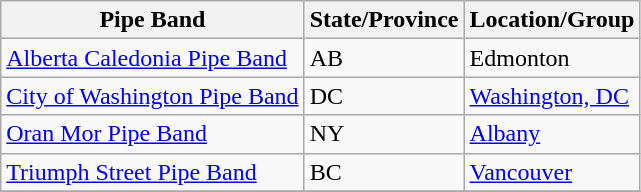<table class="wikitable sortable">
<tr>
<th>Pipe Band</th>
<th>State/Province</th>
<th>Location/Group</th>
</tr>
<tr>
<td><a href='#'>Alberta Caledonia Pipe Band</a></td>
<td>AB</td>
<td>Edmonton</td>
</tr>
<tr>
<td><a href='#'>City of Washington Pipe Band</a></td>
<td>DC</td>
<td><a href='#'>Washington, DC</a></td>
</tr>
<tr>
<td><a href='#'>Oran Mor Pipe Band</a></td>
<td>NY</td>
<td><a href='#'>Albany</a></td>
</tr>
<tr>
<td><a href='#'>Triumph Street Pipe Band</a></td>
<td>BC</td>
<td><a href='#'>Vancouver</a></td>
</tr>
<tr>
</tr>
</table>
